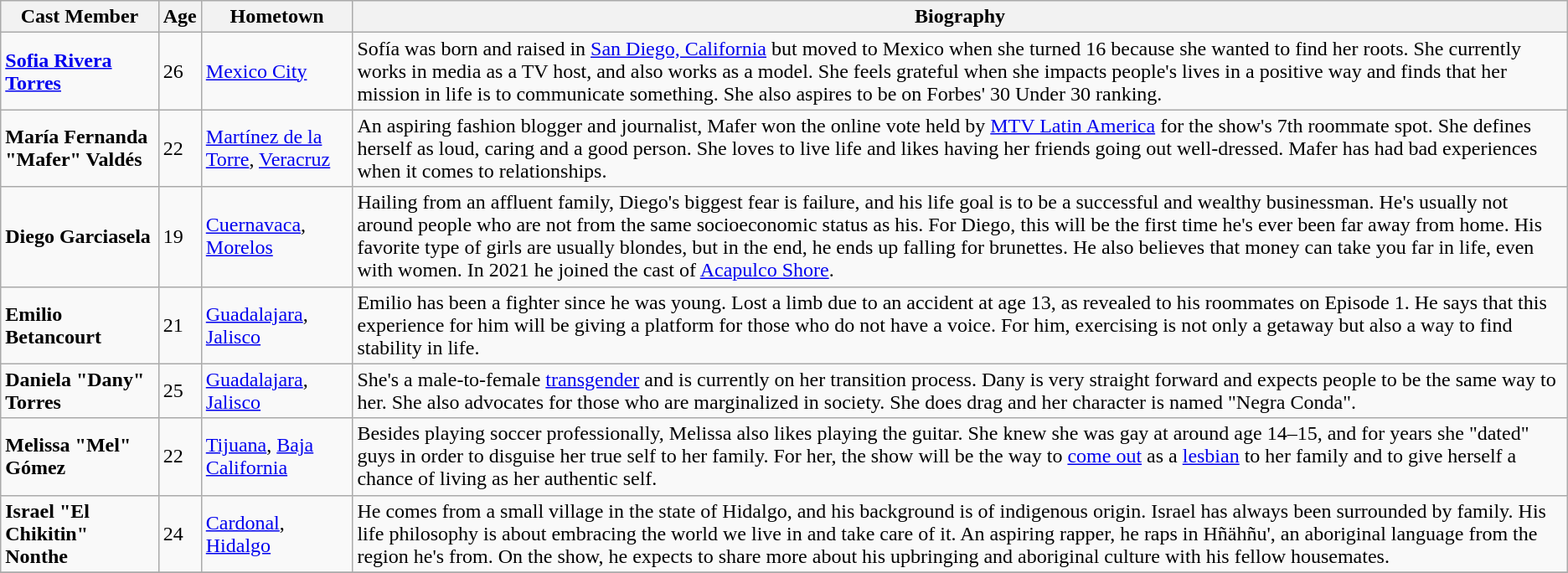<table class="wikitable sortable">
<tr>
<th>Cast Member</th>
<th>Age</th>
<th>Hometown</th>
<th>Biography</th>
</tr>
<tr>
<td><strong><a href='#'>Sofia Rivera Torres</a></strong></td>
<td>26</td>
<td><a href='#'>Mexico City</a></td>
<td>Sofía was born and raised in <a href='#'>San Diego, California</a> but moved to Mexico when she turned 16 because she wanted to find her roots. She currently works in media as a TV host, and also works as a model. She feels grateful when she impacts people's lives in a positive way and finds that her mission in life is to communicate something. She also aspires to be on Forbes' 30 Under 30 ranking.</td>
</tr>
<tr>
<td><strong>María Fernanda "Mafer" Valdés</strong></td>
<td>22</td>
<td><a href='#'>Martínez de la Torre</a>, <a href='#'>Veracruz</a></td>
<td>An aspiring fashion blogger and journalist, Mafer won the online vote held by <a href='#'>MTV Latin America</a> for the show's 7th roommate spot. She defines herself as loud, caring and a good person. She loves to live life and likes having her friends going out well-dressed. Mafer has had bad experiences when it comes to relationships.</td>
</tr>
<tr>
<td><strong>Diego Garciasela</strong></td>
<td>19</td>
<td><a href='#'>Cuernavaca</a>, <a href='#'>Morelos</a></td>
<td>Hailing from an affluent family, Diego's biggest fear is failure, and his life goal is to be a successful and wealthy businessman. He's usually not around people who are not from the same socioeconomic status as his. For Diego, this will be the first time he's ever been far away from home. His favorite type of girls are usually blondes, but in the end, he ends up falling for brunettes. He also believes that money can take you far in life, even with women. In 2021 he joined the cast of <a href='#'>Acapulco Shore</a>.</td>
</tr>
<tr>
<td><strong>Emilio Betancourt</strong></td>
<td>21</td>
<td><a href='#'>Guadalajara</a>, <a href='#'>Jalisco</a></td>
<td>Emilio has been a fighter since he was young. Lost a limb due to an accident at age 13, as revealed to his roommates on Episode 1. He says that this experience for him will be giving a platform for those who do not have a voice. For him, exercising is not only a getaway but also a way to find stability in life.</td>
</tr>
<tr>
<td><strong>Daniela "Dany" Torres</strong></td>
<td>25</td>
<td><a href='#'>Guadalajara</a>, <a href='#'>Jalisco</a></td>
<td>She's a male-to-female <a href='#'>transgender</a> and is currently on her transition process. Dany is very straight forward and expects people to be the same way to her. She also advocates for those who are marginalized in society. She does drag and her character is named "Negra Conda".</td>
</tr>
<tr>
<td><strong>Melissa "Mel" Gómez</strong></td>
<td>22</td>
<td><a href='#'>Tijuana</a>, <a href='#'>Baja California</a></td>
<td>Besides playing soccer professionally, Melissa also likes playing the guitar. She knew she was gay at around age 14–15, and for years she "dated" guys in order to disguise her true self to her family. For her, the show will be the way to <a href='#'>come out</a> as a <a href='#'>lesbian</a> to her family and to give herself a chance of living as her authentic self.</td>
</tr>
<tr>
<td><strong>Israel "El Chikitin" Nonthe</strong></td>
<td>24</td>
<td><a href='#'>Cardonal</a>, <a href='#'>Hidalgo</a></td>
<td>He comes from a small village in the state of Hidalgo, and his background is of indigenous origin. Israel has always been surrounded by family. His life philosophy is about embracing the world we live in and take care of it. An aspiring rapper, he raps in Hñähñu', an aboriginal language from the region he's from. On the show, he expects to share more about his upbringing and aboriginal culture with his fellow housemates.</td>
</tr>
<tr>
</tr>
</table>
